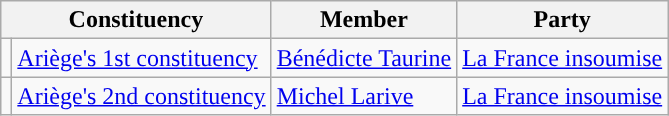<table class="wikitable">
<tr>
<th colspan="2">Constituency</th>
<th>Member</th>
<th>Party</th>
</tr>
<tr>
<td style="background-color: "></td>
<td><a href='#'>Ariège's 1st constituency</a></td>
<td><a href='#'>Bénédicte Taurine</a></td>
<td><a href='#'>La France insoumise</a></td>
</tr>
<tr>
<td style="background-color: "></td>
<td><a href='#'>Ariège's 2nd constituency</a></td>
<td><a href='#'>Michel Larive</a></td>
<td><a href='#'>La France insoumise</a></td>
</tr>
</table>
